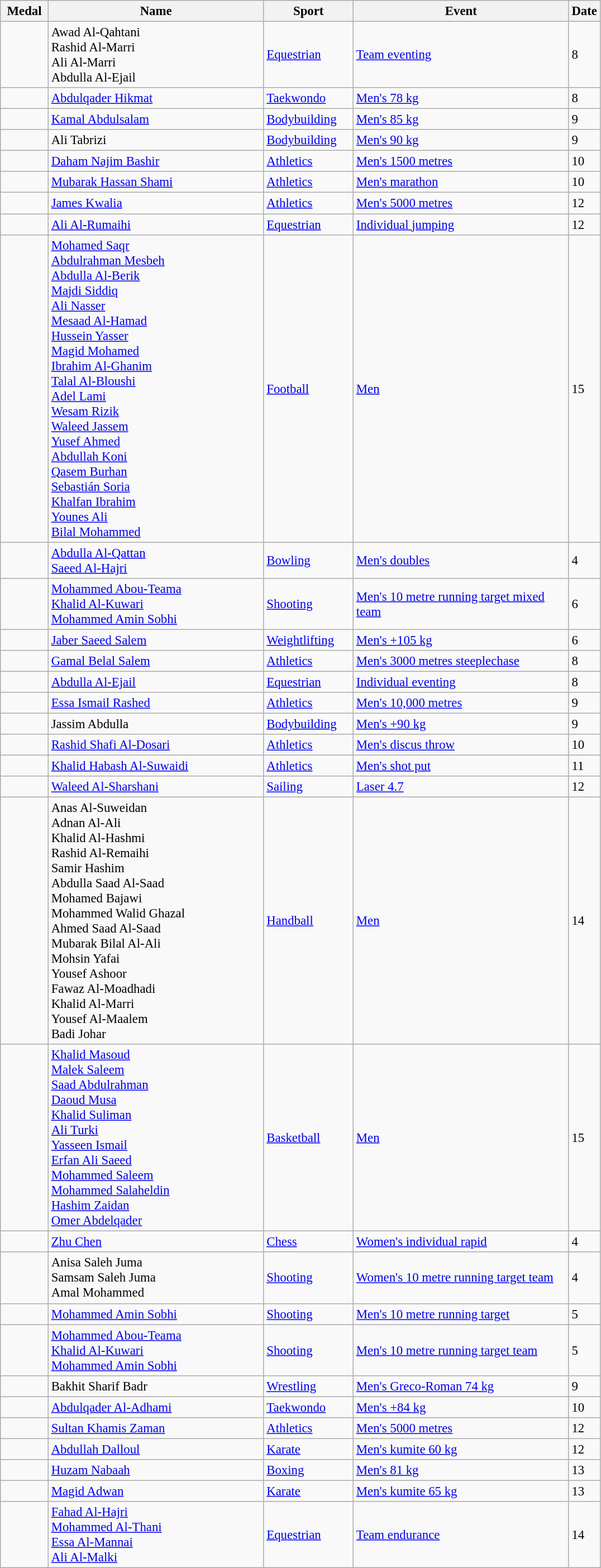<table class="wikitable sortable" style="font-size:95%">
<tr>
<th width="50">Medal</th>
<th width="250">Name</th>
<th width="100">Sport</th>
<th width="250">Event</th>
<th>Date</th>
</tr>
<tr>
<td></td>
<td>Awad Al-Qahtani<br>Rashid Al-Marri<br>Ali Al-Marri<br>Abdulla Al-Ejail</td>
<td><a href='#'>Equestrian</a></td>
<td><a href='#'>Team eventing</a></td>
<td>8</td>
</tr>
<tr>
<td></td>
<td><a href='#'>Abdulqader Hikmat</a></td>
<td><a href='#'>Taekwondo</a></td>
<td><a href='#'>Men's 78 kg</a></td>
<td>8</td>
</tr>
<tr>
<td></td>
<td><a href='#'>Kamal Abdulsalam</a></td>
<td><a href='#'>Bodybuilding</a></td>
<td><a href='#'>Men's 85 kg</a></td>
<td>9</td>
</tr>
<tr>
<td></td>
<td>Ali Tabrizi</td>
<td><a href='#'>Bodybuilding</a></td>
<td><a href='#'>Men's 90 kg</a></td>
<td>9</td>
</tr>
<tr>
<td></td>
<td><a href='#'>Daham Najim Bashir</a></td>
<td><a href='#'>Athletics</a></td>
<td><a href='#'>Men's 1500 metres</a></td>
<td>10</td>
</tr>
<tr>
<td></td>
<td><a href='#'>Mubarak Hassan Shami</a></td>
<td><a href='#'>Athletics</a></td>
<td><a href='#'>Men's marathon</a></td>
<td>10</td>
</tr>
<tr>
<td></td>
<td><a href='#'>James Kwalia</a></td>
<td><a href='#'>Athletics</a></td>
<td><a href='#'>Men's 5000 metres</a></td>
<td>12</td>
</tr>
<tr>
<td></td>
<td><a href='#'>Ali Al-Rumaihi</a></td>
<td><a href='#'>Equestrian</a></td>
<td><a href='#'>Individual jumping</a></td>
<td>12</td>
</tr>
<tr>
<td></td>
<td><a href='#'>Mohamed Saqr</a><br><a href='#'>Abdulrahman Mesbeh</a><br><a href='#'>Abdulla Al-Berik</a><br><a href='#'>Majdi Siddiq</a><br><a href='#'>Ali Nasser</a><br><a href='#'>Mesaad Al-Hamad</a><br><a href='#'>Hussein Yasser</a><br><a href='#'>Magid Mohamed</a><br><a href='#'>Ibrahim Al-Ghanim</a><br><a href='#'>Talal Al-Bloushi</a><br><a href='#'>Adel Lami</a><br><a href='#'>Wesam Rizik</a><br><a href='#'>Waleed Jassem</a><br><a href='#'>Yusef Ahmed</a><br><a href='#'>Abdullah Koni</a><br><a href='#'>Qasem Burhan</a><br><a href='#'>Sebastián Soria</a><br><a href='#'>Khalfan Ibrahim</a><br><a href='#'>Younes Ali</a><br><a href='#'>Bilal Mohammed</a></td>
<td><a href='#'>Football</a></td>
<td><a href='#'>Men</a></td>
<td>15</td>
</tr>
<tr>
<td></td>
<td><a href='#'>Abdulla Al-Qattan</a><br><a href='#'>Saeed Al-Hajri</a></td>
<td><a href='#'>Bowling</a></td>
<td><a href='#'>Men's doubles</a></td>
<td>4</td>
</tr>
<tr>
<td></td>
<td><a href='#'>Mohammed Abou-Teama</a><br><a href='#'>Khalid Al-Kuwari</a><br><a href='#'>Mohammed Amin Sobhi</a></td>
<td><a href='#'>Shooting</a></td>
<td><a href='#'>Men's 10 metre running target mixed team</a></td>
<td>6</td>
</tr>
<tr>
<td></td>
<td><a href='#'>Jaber Saeed Salem</a></td>
<td><a href='#'>Weightlifting</a></td>
<td><a href='#'>Men's +105 kg</a></td>
<td>6</td>
</tr>
<tr>
<td></td>
<td><a href='#'>Gamal Belal Salem</a></td>
<td><a href='#'>Athletics</a></td>
<td><a href='#'>Men's 3000 metres steeplechase</a></td>
<td>8</td>
</tr>
<tr>
<td></td>
<td><a href='#'>Abdulla Al-Ejail</a></td>
<td><a href='#'>Equestrian</a></td>
<td><a href='#'>Individual eventing</a></td>
<td>8</td>
</tr>
<tr>
<td></td>
<td><a href='#'>Essa Ismail Rashed</a></td>
<td><a href='#'>Athletics</a></td>
<td><a href='#'>Men's 10,000 metres</a></td>
<td>9</td>
</tr>
<tr>
<td></td>
<td>Jassim Abdulla</td>
<td><a href='#'>Bodybuilding</a></td>
<td><a href='#'>Men's +90 kg</a></td>
<td>9</td>
</tr>
<tr>
<td></td>
<td><a href='#'>Rashid Shafi Al-Dosari</a></td>
<td><a href='#'>Athletics</a></td>
<td><a href='#'>Men's discus throw</a></td>
<td>10</td>
</tr>
<tr>
<td></td>
<td><a href='#'>Khalid Habash Al-Suwaidi</a></td>
<td><a href='#'>Athletics</a></td>
<td><a href='#'>Men's shot put</a></td>
<td>11</td>
</tr>
<tr>
<td></td>
<td><a href='#'>Waleed Al-Sharshani</a></td>
<td><a href='#'>Sailing</a></td>
<td><a href='#'>Laser 4.7</a></td>
<td>12</td>
</tr>
<tr>
<td></td>
<td>Anas Al-Suweidan<br>Adnan Al-Ali<br>Khalid Al-Hashmi<br>Rashid Al-Remaihi<br>Samir Hashim<br>Abdulla Saad Al-Saad<br>Mohamed Bajawi<br>Mohammed Walid Ghazal<br>Ahmed Saad Al-Saad<br>Mubarak Bilal Al-Ali<br>Mohsin Yafai<br>Yousef Ashoor<br>Fawaz Al-Moadhadi<br>Khalid Al-Marri<br>Yousef Al-Maalem<br>Badi Johar</td>
<td><a href='#'>Handball</a></td>
<td><a href='#'>Men</a></td>
<td>14</td>
</tr>
<tr>
<td></td>
<td><a href='#'>Khalid Masoud</a><br><a href='#'>Malek Saleem</a><br><a href='#'>Saad Abdulrahman</a><br><a href='#'>Daoud Musa</a><br><a href='#'>Khalid Suliman</a><br><a href='#'>Ali Turki</a><br><a href='#'>Yasseen Ismail</a><br><a href='#'>Erfan Ali Saeed</a><br><a href='#'>Mohammed Saleem</a><br><a href='#'>Mohammed Salaheldin</a><br><a href='#'>Hashim Zaidan</a><br><a href='#'>Omer Abdelqader</a></td>
<td><a href='#'>Basketball</a></td>
<td><a href='#'>Men</a></td>
<td>15</td>
</tr>
<tr>
<td></td>
<td><a href='#'>Zhu Chen</a></td>
<td><a href='#'>Chess</a></td>
<td><a href='#'>Women's individual rapid</a></td>
<td>4</td>
</tr>
<tr>
<td></td>
<td>Anisa Saleh Juma<br>Samsam Saleh Juma<br>Amal Mohammed</td>
<td><a href='#'>Shooting</a></td>
<td><a href='#'>Women's 10 metre running target team</a></td>
<td>4</td>
</tr>
<tr>
<td></td>
<td><a href='#'>Mohammed Amin Sobhi</a></td>
<td><a href='#'>Shooting</a></td>
<td><a href='#'>Men's 10 metre running target</a></td>
<td>5</td>
</tr>
<tr>
<td></td>
<td><a href='#'>Mohammed Abou-Teama</a><br><a href='#'>Khalid Al-Kuwari</a><br><a href='#'>Mohammed Amin Sobhi</a></td>
<td><a href='#'>Shooting</a></td>
<td><a href='#'>Men's 10 metre running target team</a></td>
<td>5</td>
</tr>
<tr>
<td></td>
<td>Bakhit Sharif Badr</td>
<td><a href='#'>Wrestling</a></td>
<td><a href='#'>Men's Greco-Roman 74 kg</a></td>
<td>9</td>
</tr>
<tr>
<td></td>
<td><a href='#'>Abdulqader Al-Adhami</a></td>
<td><a href='#'>Taekwondo</a></td>
<td><a href='#'>Men's +84 kg</a></td>
<td>10</td>
</tr>
<tr>
<td></td>
<td><a href='#'>Sultan Khamis Zaman</a></td>
<td><a href='#'>Athletics</a></td>
<td><a href='#'>Men's 5000 metres</a></td>
<td>12</td>
</tr>
<tr>
<td></td>
<td><a href='#'>Abdullah Dalloul</a></td>
<td><a href='#'>Karate</a></td>
<td><a href='#'>Men's kumite 60 kg</a></td>
<td>12</td>
</tr>
<tr>
<td></td>
<td><a href='#'>Huzam Nabaah</a></td>
<td><a href='#'>Boxing</a></td>
<td><a href='#'>Men's 81 kg</a></td>
<td>13</td>
</tr>
<tr>
<td></td>
<td><a href='#'>Magid Adwan</a></td>
<td><a href='#'>Karate</a></td>
<td><a href='#'>Men's kumite 65 kg</a></td>
<td>13</td>
</tr>
<tr>
<td></td>
<td><a href='#'>Fahad Al-Hajri</a><br><a href='#'>Mohammed Al-Thani</a><br><a href='#'>Essa Al-Mannai</a><br><a href='#'>Ali Al-Malki</a></td>
<td><a href='#'>Equestrian</a></td>
<td><a href='#'>Team endurance</a></td>
<td>14</td>
</tr>
</table>
